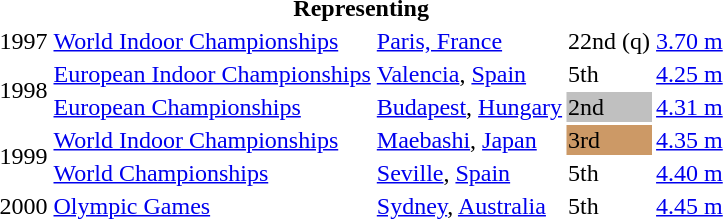<table>
<tr>
<th colspan="5">Representing </th>
</tr>
<tr>
<td>1997</td>
<td><a href='#'>World Indoor Championships</a></td>
<td><a href='#'>Paris, France</a></td>
<td>22nd (q)</td>
<td><a href='#'>3.70 m</a></td>
</tr>
<tr>
<td rowspan=2>1998</td>
<td><a href='#'>European Indoor Championships</a></td>
<td><a href='#'>Valencia</a>, <a href='#'>Spain</a></td>
<td>5th</td>
<td><a href='#'>4.25 m</a></td>
</tr>
<tr>
<td><a href='#'>European Championships</a></td>
<td><a href='#'>Budapest</a>, <a href='#'>Hungary</a></td>
<td bgcolor="silver">2nd</td>
<td><a href='#'>4.31 m</a></td>
</tr>
<tr>
<td rowspan=2>1999</td>
<td><a href='#'>World Indoor Championships</a></td>
<td><a href='#'>Maebashi</a>, <a href='#'>Japan</a></td>
<td bgcolor="cc9966">3rd</td>
<td><a href='#'>4.35 m</a></td>
</tr>
<tr>
<td><a href='#'>World Championships</a></td>
<td><a href='#'>Seville</a>, <a href='#'>Spain</a></td>
<td>5th</td>
<td><a href='#'>4.40 m</a></td>
</tr>
<tr>
<td>2000</td>
<td><a href='#'>Olympic Games</a></td>
<td><a href='#'>Sydney</a>, <a href='#'>Australia</a></td>
<td>5th</td>
<td><a href='#'>4.45 m</a></td>
</tr>
</table>
